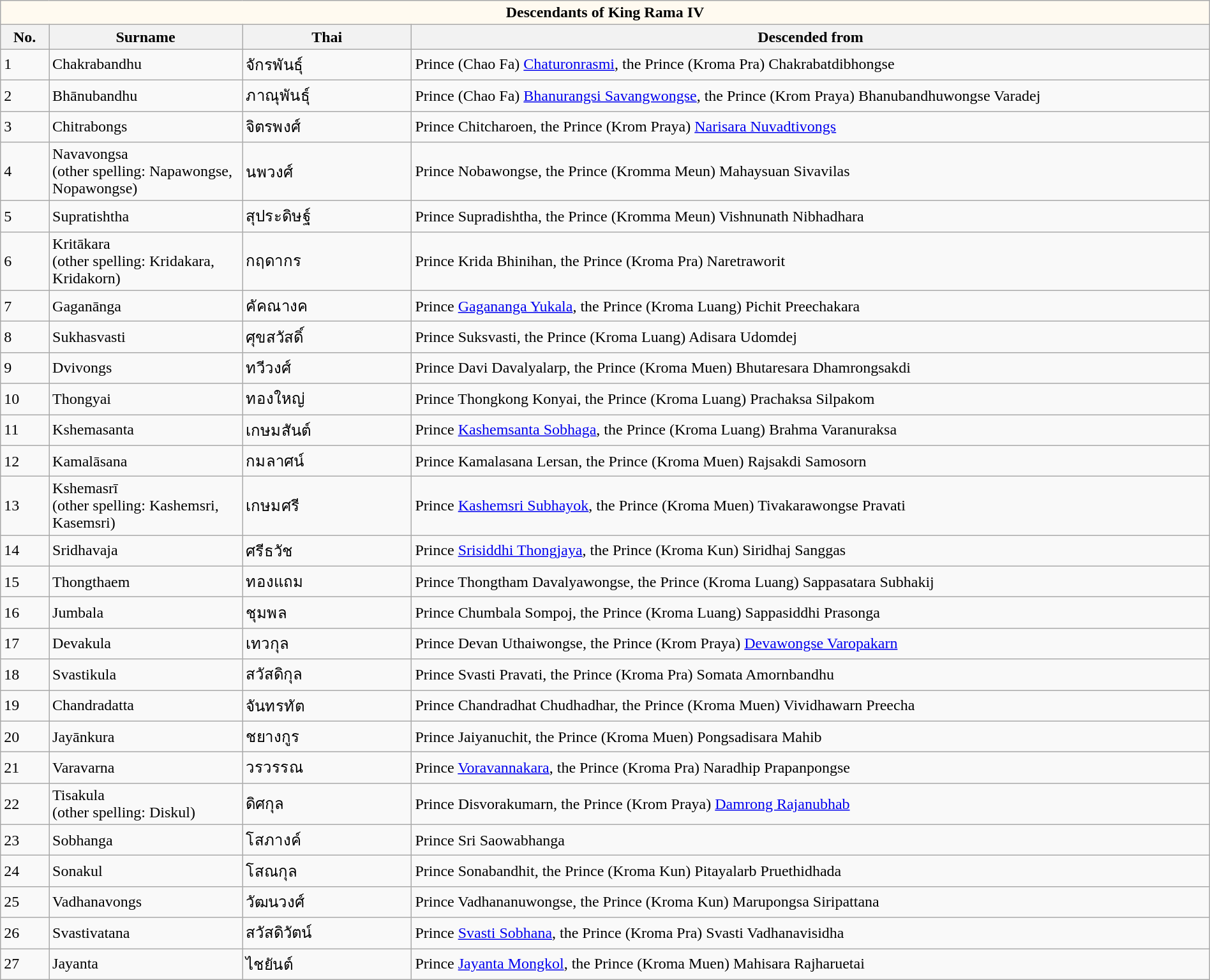<table class="wikitable collapsible collapsed" style="width:100%;">
<tr>
<th style="align: center; background: #fffaf0;" colspan="4"><strong>Descendants of King Rama IV</strong></th>
</tr>
<tr>
<th style="width:4%;">No.</th>
<th style="width:16%;">Surname</th>
<th style="width:14%;">Thai</th>
<th style="width:66%;">Descended from</th>
</tr>
<tr>
<td>1</td>
<td>Chakrabandhu</td>
<td>จักรพันธุ์</td>
<td>Prince (Chao Fa) <a href='#'>Chaturonrasmi</a>, the Prince (Kroma Pra) Chakrabatdibhongse</td>
</tr>
<tr>
<td>2</td>
<td>Bhānubandhu</td>
<td>ภาณุพันธุ์</td>
<td>Prince (Chao Fa) <a href='#'>Bhanurangsi Savangwongse</a>, the Prince (Krom Praya) Bhanubandhuwongse Varadej</td>
</tr>
<tr>
<td>3</td>
<td>Chitrabongs</td>
<td>จิตรพงศ์</td>
<td>Prince Chitcharoen, the Prince (Krom Praya) <a href='#'>Narisara Nuvadtivongs</a></td>
</tr>
<tr>
<td>4</td>
<td>Navavongsa<br>(other spelling: Napawongse, Nopawongse)</td>
<td>นพวงศ์</td>
<td>Prince Nobawongse, the Prince (Kromma Meun) Mahaysuan Sivavilas</td>
</tr>
<tr>
<td>5</td>
<td>Supratishtha</td>
<td>สุประดิษฐ์</td>
<td>Prince Supradishtha, the Prince (Kromma Meun) Vishnunath Nibhadhara</td>
</tr>
<tr>
<td>6</td>
<td>Kritākara<br>(other spelling: Kridakara, Kridakorn)</td>
<td>กฤดากร</td>
<td>Prince Krida Bhinihan, the Prince (Kroma Pra) Naretraworit</td>
</tr>
<tr>
<td>7</td>
<td>Gaganānga</td>
<td>คัคณางค</td>
<td>Prince <a href='#'>Gagananga Yukala</a>, the Prince (Kroma Luang) Pichit Preechakara</td>
</tr>
<tr>
<td>8</td>
<td>Sukhasvasti</td>
<td>ศุขสวัสดิ์</td>
<td>Prince Suksvasti, the Prince (Kroma Luang) Adisara Udomdej</td>
</tr>
<tr>
<td>9</td>
<td>Dvivongs</td>
<td>ทวีวงศ์</td>
<td>Prince Davi Davalyalarp, the Prince (Kroma Muen) Bhutaresara Dhamrongsakdi</td>
</tr>
<tr>
<td>10</td>
<td>Thongyai</td>
<td>ทองใหญ่</td>
<td>Prince Thongkong Konyai, the Prince (Kroma Luang) Prachaksa Silpakom</td>
</tr>
<tr>
<td>11</td>
<td>Kshemasanta</td>
<td>เกษมสันต์</td>
<td>Prince <a href='#'>Kashemsanta Sobhaga</a>, the Prince (Kroma Luang) Brahma Varanuraksa</td>
</tr>
<tr>
<td>12</td>
<td>Kamalāsana</td>
<td>กมลาศน์</td>
<td>Prince Kamalasana Lersan, the Prince (Kroma Muen) Rajsakdi Samosorn</td>
</tr>
<tr>
<td>13</td>
<td>Kshemasrī<br>(other spelling: Kashemsri, Kasemsri)</td>
<td>เกษมศรี</td>
<td>Prince <a href='#'>Kashemsri Subhayok</a>, the Prince (Kroma Muen) Tivakarawongse Pravati</td>
</tr>
<tr>
<td>14</td>
<td>Sridhavaja</td>
<td>ศรีธวัช</td>
<td>Prince <a href='#'>Srisiddhi Thongjaya</a>, the Prince (Kroma Kun) Siridhaj Sanggas</td>
</tr>
<tr>
<td>15</td>
<td>Thongthaem</td>
<td>ทองแถม</td>
<td>Prince Thongtham Davalyawongse, the Prince (Kroma Luang) Sappasatara Subhakij</td>
</tr>
<tr>
<td>16</td>
<td>Jumbala</td>
<td>ชุมพล</td>
<td>Prince Chumbala Sompoj, the Prince (Kroma Luang) Sappasiddhi Prasonga</td>
</tr>
<tr>
<td>17</td>
<td>Devakula</td>
<td>เทวกุล</td>
<td>Prince Devan Uthaiwongse, the Prince (Krom Praya) <a href='#'>Devawongse Varopakarn</a></td>
</tr>
<tr>
<td>18</td>
<td>Svastikula</td>
<td>สวัสดิกุล</td>
<td>Prince Svasti Pravati, the Prince (Kroma Pra) Somata Amornbandhu</td>
</tr>
<tr>
<td>19</td>
<td>Chandradatta</td>
<td>จันทรทัต</td>
<td>Prince Chandradhat Chudhadhar, the Prince (Kroma Muen) Vividhawarn Preecha</td>
</tr>
<tr>
<td>20</td>
<td>Jayānkura</td>
<td>ชยางกูร</td>
<td>Prince Jaiyanuchit, the Prince (Kroma Muen) Pongsadisara Mahib</td>
</tr>
<tr>
<td>21</td>
<td>Varavarna</td>
<td>วรวรรณ</td>
<td>Prince <a href='#'>Voravannakara</a>, the Prince (Kroma Pra) Naradhip Prapanpongse</td>
</tr>
<tr>
<td>22</td>
<td>Tisakula<br>(other spelling: Diskul)</td>
<td>ดิศกุล</td>
<td>Prince Disvorakumarn, the Prince (Krom Praya) <a href='#'>Damrong Rajanubhab</a></td>
</tr>
<tr>
<td>23</td>
<td>Sobhanga</td>
<td>โสภางค์</td>
<td>Prince Sri Saowabhanga</td>
</tr>
<tr>
<td>24</td>
<td>Sonakul</td>
<td>โสณกุล</td>
<td>Prince Sonabandhit, the Prince (Kroma Kun) Pitayalarb Pruethidhada</td>
</tr>
<tr>
<td>25</td>
<td>Vadhanavongs</td>
<td>วัฒนวงศ์</td>
<td>Prince Vadhananuwongse, the Prince (Kroma Kun) Marupongsa Siripattana</td>
</tr>
<tr>
<td>26</td>
<td>Svastivatana</td>
<td>สวัสดิวัตน์</td>
<td>Prince <a href='#'>Svasti Sobhana</a>, the Prince (Kroma Pra) Svasti Vadhanavisidha</td>
</tr>
<tr>
<td>27</td>
<td>Jayanta</td>
<td>ไชยันต์</td>
<td>Prince <a href='#'>Jayanta Mongkol</a>, the Prince (Kroma Muen) Mahisara Rajharuetai</td>
</tr>
</table>
